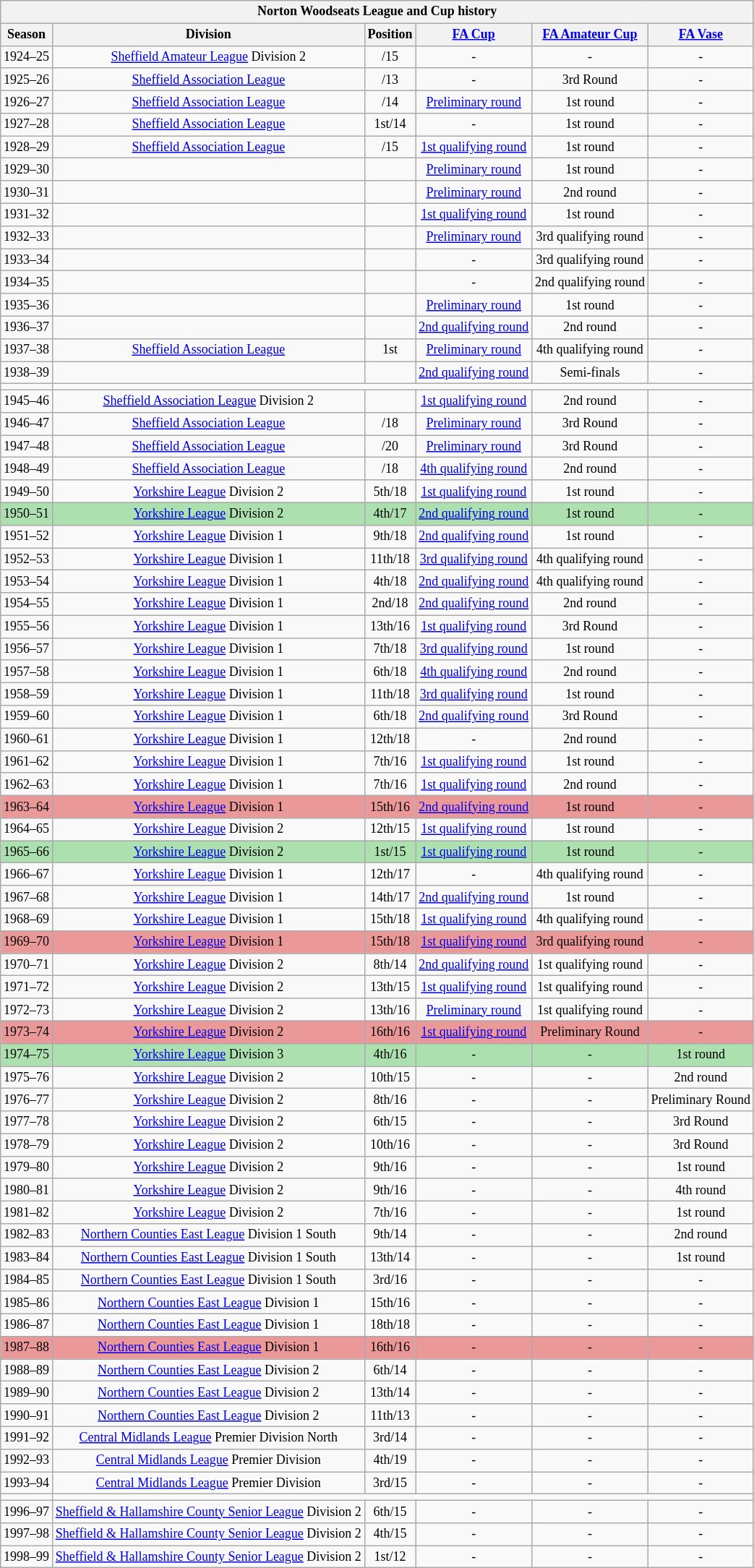<table class="wikitable collapsible " style="text-align:center;font-size:75%">
<tr>
<th colspan="6"><strong>Norton Woodseats League and Cup history</strong></th>
</tr>
<tr>
<th>Season</th>
<th>Division</th>
<th>Position</th>
<th><a href='#'>FA Cup</a></th>
<th><a href='#'>FA Amateur Cup</a></th>
<th><a href='#'>FA Vase</a></th>
</tr>
<tr>
<td>1924–25</td>
<td><a href='#'>Sheffield Amateur League</a> Division 2</td>
<td>/15</td>
<td>-</td>
<td>-</td>
<td>-</td>
</tr>
<tr>
<td>1925–26</td>
<td><a href='#'>Sheffield Association League</a></td>
<td>/13</td>
<td>-</td>
<td>3rd Round</td>
<td>-</td>
</tr>
<tr>
<td>1926–27</td>
<td><a href='#'>Sheffield Association League</a></td>
<td>/14</td>
<td><a href='#'>Preliminary round</a></td>
<td>1st round</td>
<td>-</td>
</tr>
<tr>
<td>1927–28</td>
<td><a href='#'>Sheffield Association League</a></td>
<td>1st/14</td>
<td>-</td>
<td>1st round</td>
<td>-</td>
</tr>
<tr>
<td>1928–29</td>
<td><a href='#'>Sheffield Association League</a></td>
<td>/15</td>
<td><a href='#'>1st qualifying round</a></td>
<td>1st round</td>
<td>-</td>
</tr>
<tr>
<td>1929–30</td>
<td></td>
<td></td>
<td><a href='#'>Preliminary round</a></td>
<td>1st round</td>
<td>-</td>
</tr>
<tr>
<td>1930–31</td>
<td></td>
<td></td>
<td><a href='#'>Preliminary round</a></td>
<td>2nd round</td>
<td>-</td>
</tr>
<tr>
<td>1931–32</td>
<td></td>
<td></td>
<td><a href='#'>1st qualifying round</a></td>
<td>1st round</td>
<td>-</td>
</tr>
<tr>
<td>1932–33</td>
<td></td>
<td></td>
<td><a href='#'>Preliminary round</a></td>
<td>3rd qualifying round</td>
<td>-</td>
</tr>
<tr>
<td>1933–34</td>
<td></td>
<td></td>
<td>-</td>
<td>3rd qualifying round</td>
<td>-</td>
</tr>
<tr>
<td>1934–35</td>
<td></td>
<td></td>
<td>-</td>
<td>2nd qualifying round</td>
<td>-</td>
</tr>
<tr>
<td>1935–36</td>
<td></td>
<td></td>
<td><a href='#'>Preliminary round</a></td>
<td>1st round</td>
<td>-</td>
</tr>
<tr>
<td>1936–37</td>
<td></td>
<td></td>
<td><a href='#'>2nd qualifying round</a></td>
<td>2nd round</td>
<td>-</td>
</tr>
<tr>
<td>1937–38</td>
<td><a href='#'>Sheffield Association League</a></td>
<td>1st</td>
<td><a href='#'>Preliminary round</a></td>
<td>4th qualifying round</td>
<td>-</td>
</tr>
<tr>
<td>1938–39</td>
<td></td>
<td></td>
<td><a href='#'>2nd qualifying round</a></td>
<td>Semi-finals</td>
<td>-</td>
</tr>
<tr>
<td></td>
</tr>
<tr>
<td>1945–46</td>
<td><a href='#'>Sheffield Association League</a> Division 2</td>
<td></td>
<td><a href='#'>1st qualifying round</a></td>
<td>2nd round</td>
<td>-</td>
</tr>
<tr>
<td>1946–47</td>
<td><a href='#'>Sheffield Association League</a></td>
<td>/18</td>
<td><a href='#'>Preliminary round</a></td>
<td>3rd Round</td>
<td>-</td>
</tr>
<tr>
<td>1947–48</td>
<td><a href='#'>Sheffield Association League</a></td>
<td>/20</td>
<td><a href='#'>Preliminary round</a></td>
<td>3rd Round</td>
<td>-</td>
</tr>
<tr>
<td>1948–49</td>
<td><a href='#'>Sheffield Association League</a></td>
<td>/18</td>
<td><a href='#'>4th qualifying round</a></td>
<td>2nd round</td>
<td>-</td>
</tr>
<tr>
<td>1949–50</td>
<td><a href='#'>Yorkshire League</a> Division 2</td>
<td>5th/18</td>
<td><a href='#'>1st qualifying round</a></td>
<td>1st round</td>
<td>-</td>
</tr>
<tr bgcolor="#ACE1AF">
<td>1950–51</td>
<td><a href='#'>Yorkshire League</a> Division 2</td>
<td>4th/17</td>
<td><a href='#'>2nd qualifying round</a></td>
<td>1st round</td>
<td>-</td>
</tr>
<tr>
<td>1951–52</td>
<td><a href='#'>Yorkshire League</a> Division 1</td>
<td>9th/18</td>
<td><a href='#'>2nd qualifying round</a></td>
<td>1st round</td>
<td>-</td>
</tr>
<tr>
<td>1952–53</td>
<td><a href='#'>Yorkshire League</a> Division 1</td>
<td>11th/18</td>
<td><a href='#'>3rd qualifying round</a></td>
<td>4th qualifying round</td>
<td>-</td>
</tr>
<tr>
<td>1953–54</td>
<td><a href='#'>Yorkshire League</a> Division 1</td>
<td>4th/18</td>
<td><a href='#'>2nd qualifying round</a></td>
<td>4th qualifying round</td>
<td>-</td>
</tr>
<tr>
<td>1954–55</td>
<td><a href='#'>Yorkshire League</a> Division 1</td>
<td>2nd/18</td>
<td><a href='#'>2nd qualifying round</a></td>
<td>2nd round</td>
<td>-</td>
</tr>
<tr>
<td>1955–56</td>
<td><a href='#'>Yorkshire League</a> Division 1</td>
<td>13th/16</td>
<td><a href='#'>1st qualifying round</a></td>
<td>3rd Round</td>
<td>-</td>
</tr>
<tr>
<td>1956–57</td>
<td><a href='#'>Yorkshire League</a> Division 1</td>
<td>7th/18</td>
<td><a href='#'>3rd qualifying round</a></td>
<td>1st round</td>
<td>-</td>
</tr>
<tr>
<td>1957–58</td>
<td><a href='#'>Yorkshire League</a> Division 1</td>
<td>6th/18</td>
<td><a href='#'>4th qualifying round</a></td>
<td>2nd round</td>
<td>-</td>
</tr>
<tr>
<td>1958–59</td>
<td><a href='#'>Yorkshire League</a> Division 1</td>
<td>11th/18</td>
<td><a href='#'>3rd qualifying round</a></td>
<td>1st round</td>
<td>-</td>
</tr>
<tr>
<td>1959–60</td>
<td><a href='#'>Yorkshire League</a> Division 1</td>
<td>6th/18</td>
<td><a href='#'>2nd qualifying round</a></td>
<td>3rd Round</td>
<td>-</td>
</tr>
<tr>
<td>1960–61</td>
<td><a href='#'>Yorkshire League</a> Division 1</td>
<td>12th/18</td>
<td>-</td>
<td>2nd round</td>
<td>-</td>
</tr>
<tr>
<td>1961–62</td>
<td><a href='#'>Yorkshire League</a> Division 1</td>
<td>7th/16</td>
<td><a href='#'>1st qualifying round</a></td>
<td>1st round</td>
<td>-</td>
</tr>
<tr>
<td>1962–63</td>
<td><a href='#'>Yorkshire League</a> Division 1</td>
<td>7th/16</td>
<td><a href='#'>1st qualifying round</a></td>
<td>2nd round</td>
<td>-</td>
</tr>
<tr bgcolor="#EB9898">
<td>1963–64</td>
<td><a href='#'>Yorkshire League</a> Division 1</td>
<td>15th/16</td>
<td><a href='#'>2nd qualifying round</a></td>
<td>1st round</td>
<td>-</td>
</tr>
<tr>
<td>1964–65</td>
<td><a href='#'>Yorkshire League</a> Division 2</td>
<td>12th/15</td>
<td><a href='#'>1st qualifying round</a></td>
<td>1st round</td>
<td>-</td>
</tr>
<tr bgcolor="#ACE1AF">
<td>1965–66</td>
<td><a href='#'>Yorkshire League</a> Division 2</td>
<td>1st/15</td>
<td><a href='#'>1st qualifying round</a></td>
<td>1st round</td>
<td>-</td>
</tr>
<tr>
<td>1966–67</td>
<td><a href='#'>Yorkshire League</a> Division 1</td>
<td>12th/17</td>
<td>-</td>
<td>4th qualifying round</td>
<td>-</td>
</tr>
<tr>
<td>1967–68</td>
<td><a href='#'>Yorkshire League</a> Division 1</td>
<td>14th/17</td>
<td><a href='#'>2nd qualifying round</a></td>
<td>1st round</td>
<td>-</td>
</tr>
<tr>
<td>1968–69</td>
<td><a href='#'>Yorkshire League</a> Division 1</td>
<td>15th/18</td>
<td><a href='#'>1st qualifying round</a></td>
<td>4th qualifying round</td>
<td>-</td>
</tr>
<tr bgcolor="#EB9898">
<td>1969–70</td>
<td><a href='#'>Yorkshire League</a> Division 1</td>
<td>15th/18</td>
<td><a href='#'>1st qualifying round</a></td>
<td>3rd qualifying round</td>
<td>-</td>
</tr>
<tr>
<td>1970–71</td>
<td><a href='#'>Yorkshire League</a> Division 2</td>
<td>8th/14</td>
<td><a href='#'>2nd qualifying round</a></td>
<td>1st qualifying round</td>
<td>-</td>
</tr>
<tr>
<td>1971–72</td>
<td><a href='#'>Yorkshire League</a> Division 2</td>
<td>13th/15</td>
<td><a href='#'>1st qualifying round</a></td>
<td>1st qualifying round</td>
<td>-</td>
</tr>
<tr>
<td>1972–73</td>
<td><a href='#'>Yorkshire League</a> Division 2</td>
<td>13th/16</td>
<td><a href='#'>Preliminary round</a></td>
<td>1st qualifying round</td>
<td>-</td>
</tr>
<tr bgcolor="#EB9898">
<td>1973–74</td>
<td><a href='#'>Yorkshire League</a> Division 2</td>
<td>16th/16</td>
<td><a href='#'>1st qualifying round</a></td>
<td>Preliminary Round</td>
<td>-</td>
</tr>
<tr bgcolor="#ACE1AF">
<td>1974–75</td>
<td><a href='#'>Yorkshire League</a> Division 3</td>
<td>4th/16</td>
<td>-</td>
<td>-</td>
<td>1st round</td>
</tr>
<tr>
<td>1975–76</td>
<td><a href='#'>Yorkshire League</a> Division 2</td>
<td>10th/15</td>
<td>-</td>
<td>-</td>
<td>2nd round</td>
</tr>
<tr>
<td>1976–77</td>
<td><a href='#'>Yorkshire League</a> Division 2</td>
<td>8th/16</td>
<td>-</td>
<td>-</td>
<td>Preliminary Round</td>
</tr>
<tr>
<td>1977–78</td>
<td><a href='#'>Yorkshire League</a> Division 2</td>
<td>6th/15</td>
<td>-</td>
<td>-</td>
<td>3rd Round</td>
</tr>
<tr>
<td>1978–79</td>
<td><a href='#'>Yorkshire League</a> Division 2</td>
<td>10th/16</td>
<td>-</td>
<td>-</td>
<td>3rd Round</td>
</tr>
<tr>
<td>1979–80</td>
<td><a href='#'>Yorkshire League</a> Division 2</td>
<td>9th/16</td>
<td>-</td>
<td>-</td>
<td>1st round</td>
</tr>
<tr>
<td>1980–81</td>
<td><a href='#'>Yorkshire League</a> Division 2</td>
<td>9th/16</td>
<td>-</td>
<td>-</td>
<td>4th round</td>
</tr>
<tr>
<td>1981–82</td>
<td><a href='#'>Yorkshire League</a> Division 2</td>
<td>7th/16</td>
<td>-</td>
<td>-</td>
<td>1st round</td>
</tr>
<tr>
<td>1982–83</td>
<td><a href='#'>Northern Counties East League</a> Division 1 South</td>
<td>9th/14</td>
<td>-</td>
<td>-</td>
<td>2nd round</td>
</tr>
<tr>
<td>1983–84</td>
<td><a href='#'>Northern Counties East League</a> Division 1 South</td>
<td>13th/14</td>
<td>-</td>
<td>-</td>
<td>1st round</td>
</tr>
<tr>
<td>1984–85</td>
<td><a href='#'>Northern Counties East League</a> Division 1 South</td>
<td>3rd/16</td>
<td>-</td>
<td>-</td>
<td>-</td>
</tr>
<tr>
<td>1985–86</td>
<td><a href='#'>Northern Counties East League</a> Division 1</td>
<td>15th/16</td>
<td>-</td>
<td>-</td>
<td>-</td>
</tr>
<tr>
<td>1986–87</td>
<td><a href='#'>Northern Counties East League</a> Division 1</td>
<td>18th/18</td>
<td>-</td>
<td>-</td>
<td>-</td>
</tr>
<tr bgcolor="#EB9898">
<td>1987–88</td>
<td><a href='#'>Northern Counties East League</a> Division 1</td>
<td>16th/16</td>
<td>-</td>
<td>-</td>
<td>-</td>
</tr>
<tr>
<td>1988–89</td>
<td><a href='#'>Northern Counties East League</a> Division 2</td>
<td>6th/14</td>
<td>-</td>
<td>-</td>
<td>-</td>
</tr>
<tr>
<td>1989–90</td>
<td><a href='#'>Northern Counties East League</a> Division 2</td>
<td>13th/14</td>
<td>-</td>
<td>-</td>
<td>-</td>
</tr>
<tr>
<td>1990–91</td>
<td><a href='#'>Northern Counties East League</a> Division 2</td>
<td>11th/13</td>
<td>-</td>
<td>-</td>
<td>-</td>
</tr>
<tr>
<td>1991–92</td>
<td><a href='#'>Central Midlands League</a> Premier Division North</td>
<td>3rd/14</td>
<td>-</td>
<td>-</td>
<td>-</td>
</tr>
<tr>
<td>1992–93</td>
<td><a href='#'>Central Midlands League</a> Premier Division</td>
<td>4th/19</td>
<td>-</td>
<td>-</td>
<td>-</td>
</tr>
<tr>
<td>1993–94</td>
<td><a href='#'>Central Midlands League</a> Premier Division</td>
<td>3rd/15</td>
<td>-</td>
<td>-</td>
<td>-</td>
</tr>
<tr>
<td></td>
</tr>
<tr>
<td>1996–97</td>
<td><a href='#'>Sheffield & Hallamshire County Senior League</a> Division 2</td>
<td>6th/15</td>
<td>-</td>
<td>-</td>
<td>-</td>
</tr>
<tr>
<td>1997–98</td>
<td><a href='#'>Sheffield & Hallamshire County Senior League</a> Division 2</td>
<td>4th/15</td>
<td>-</td>
<td>-</td>
<td>-</td>
</tr>
<tr>
<td>1998–99</td>
<td><a href='#'>Sheffield & Hallamshire County Senior League</a> Division 2</td>
<td>1st/12</td>
<td>-</td>
<td>-</td>
<td>-</td>
</tr>
</table>
